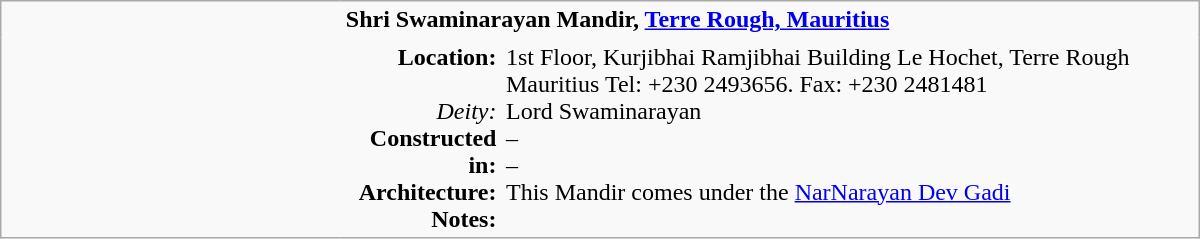<table class="wikitable plain" border="0" width="800">
<tr>
<td width="220px" rowspan="2" style="border:none;"></td>
<td valign="top" colspan=2 style="border:none;"><strong>Shri Swaminarayan Mandir, <a href='#'>Terre Rough, Mauritius</a></strong></td>
</tr>
<tr>
<td valign="top" style="text-align:right; border:none;"><strong>Location:</strong><br><br><em>Deity:</em><br><strong>Constructed in:</strong><br><strong>Architecture:</strong><br><strong>Notes:</strong></td>
<td valign="top" style="border:none;">1st Floor, Kurjibhai Ramjibhai Building Le Hochet, Terre Rough Mauritius Tel: +230 2493656. Fax: +230 2481481<br>Lord Swaminarayan <br>– <br>– <br>This Mandir comes under the <a href='#'>NarNarayan Dev Gadi</a></td>
</tr>
</table>
